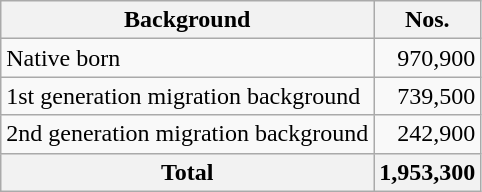<table class="wikitable">
<tr>
<th>Background</th>
<th>Nos.</th>
</tr>
<tr>
<td>Native born</td>
<td style="text-align:right;">970,900</td>
</tr>
<tr>
<td>1st generation migration background</td>
<td style="text-align:right;">739,500</td>
</tr>
<tr>
<td>2nd generation migration background</td>
<td style="text-align:right;">242,900</td>
</tr>
<tr>
<th>Total</th>
<th>1,953,300</th>
</tr>
</table>
